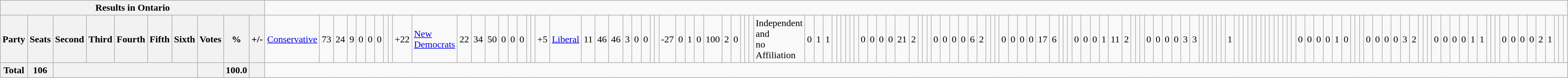<table class="wikitable">
<tr>
<th colspan=11>Results in Ontario</th>
</tr>
<tr>
<th colspan=2>Party</th>
<th>Seats</th>
<th>Second</th>
<th>Third</th>
<th>Fourth</th>
<th>Fifth</th>
<th>Sixth</th>
<th>Votes</th>
<th>%</th>
<th>+/-<br></th>
<td><a href='#'>Conservative</a></td>
<td align="right">73</td>
<td align="right">24</td>
<td align="right">9</td>
<td align="right">0</td>
<td align="right">0</td>
<td align="right">0</td>
<td align="right"></td>
<td align="right"></td>
<td align="right">+22<br></td>
<td><a href='#'>New Democrats</a></td>
<td align="right">22</td>
<td align="right">34</td>
<td align="right">50</td>
<td align="right">0</td>
<td align="right">0</td>
<td align="right">0</td>
<td align="right"></td>
<td align="right"></td>
<td align="right">+5<br></td>
<td><a href='#'>Liberal</a></td>
<td align="right">11</td>
<td align="right">46</td>
<td align="right">46</td>
<td align="right">3</td>
<td align="right">0</td>
<td align="right">0</td>
<td align="right"></td>
<td align="right"></td>
<td align="right">-27<br></td>
<td align="right">0</td>
<td align="right">1</td>
<td align="right">0</td>
<td align="right">100</td>
<td align="right">2</td>
<td align="right">0</td>
<td align="right"></td>
<td align="right"></td>
<td align="right"><br></td>
<td>Independent and<br>no Affiliation</td>
<td align="right">0</td>
<td align="right">1</td>
<td align="right">1</td>
<td align="right"></td>
<td align="right"></td>
<td align="right"></td>
<td align="right"></td>
<td align="right"></td>
<td align="right"><br></td>
<td align="right">0</td>
<td align="right">0</td>
<td align="right">0</td>
<td align="right">0</td>
<td align="right">21</td>
<td align="right">2</td>
<td align="right"></td>
<td align="right"></td>
<td align="right"><br></td>
<td align="right">0</td>
<td align="right">0</td>
<td align="right">0</td>
<td align="right">0</td>
<td align="right">6</td>
<td align="right">2</td>
<td align="right"></td>
<td align="right"></td>
<td align="right"><br></td>
<td align="right">0</td>
<td align="right">0</td>
<td align="right">0</td>
<td align="right">0</td>
<td align="right">17</td>
<td align="right">6</td>
<td align="right"></td>
<td align="right"></td>
<td align="right"><br></td>
<td align="right">0</td>
<td align="right">0</td>
<td align="right">0</td>
<td align="right">1</td>
<td align="right">11</td>
<td align="right">2</td>
<td align="right"></td>
<td align="right"></td>
<td align="right"><br></td>
<td align="right">0</td>
<td align="right">0</td>
<td align="right">0</td>
<td align="right">0</td>
<td align="right">3</td>
<td align="right">3</td>
<td align="right"></td>
<td align="right"></td>
<td align="right"><br></td>
<td align="right"></td>
<td align="right"></td>
<td align="right"></td>
<td align="right">1</td>
<td align="right"></td>
<td align="right"></td>
<td align="right"></td>
<td align="right"></td>
<td align="right"><br></td>
<td align="right"></td>
<td align="right"></td>
<td align="right"></td>
<td align="right"></td>
<td align="right"></td>
<td align="right"></td>
<td align="right"></td>
<td align="right"></td>
<td align="right"><br></td>
<td align="right">0</td>
<td align="right">0</td>
<td align="right">0</td>
<td align="right">0</td>
<td align="right">1</td>
<td align="right">0</td>
<td align="right"></td>
<td align="right"></td>
<td align="right"><br></td>
<td align="right">0</td>
<td align="right">0</td>
<td align="right">0</td>
<td align="right">0</td>
<td align="right">3</td>
<td align="right">2</td>
<td align="right"></td>
<td align="right"></td>
<td align="right"><br></td>
<td align="right">0</td>
<td align="right">0</td>
<td align="right">0</td>
<td align="right">0</td>
<td align="right">1</td>
<td align="right">1</td>
<td align="right"></td>
<td align="right"></td>
<td align="right"><br></td>
<td align="right">0</td>
<td align="right">0</td>
<td align="right">0</td>
<td align="right">0</td>
<td align="right">2</td>
<td align="right">1</td>
<td align="right"></td>
<td align="right"></td>
<td align="right"></td>
</tr>
<tr>
<th colspan="2">Total</th>
<th>106</th>
<th colspan="5"></th>
<th></th>
<th>100.0</th>
<th></th>
</tr>
</table>
